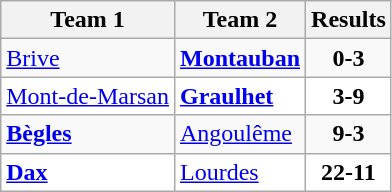<table class="wikitable">
<tr>
<th>Team 1</th>
<th>Team 2</th>
<th>Results</th>
</tr>
<tr>
<td><a href='#'>Brive</a></td>
<td><strong><a href='#'>Montauban</a></strong></td>
<td align="center"><strong>0-3</strong></td>
</tr>
<tr bgcolor="white">
<td><a href='#'>Mont-de-Marsan</a></td>
<td><strong><a href='#'>Graulhet</a></strong></td>
<td align="center"><strong>3-9</strong></td>
</tr>
<tr>
<td><strong><a href='#'>Bègles</a></strong></td>
<td><a href='#'>Angoulême</a></td>
<td align="center"><strong>9-3</strong></td>
</tr>
<tr bgcolor="white">
<td><strong><a href='#'>Dax</a></strong></td>
<td><a href='#'>Lourdes</a></td>
<td align="center"><strong>22-11</strong></td>
</tr>
</table>
